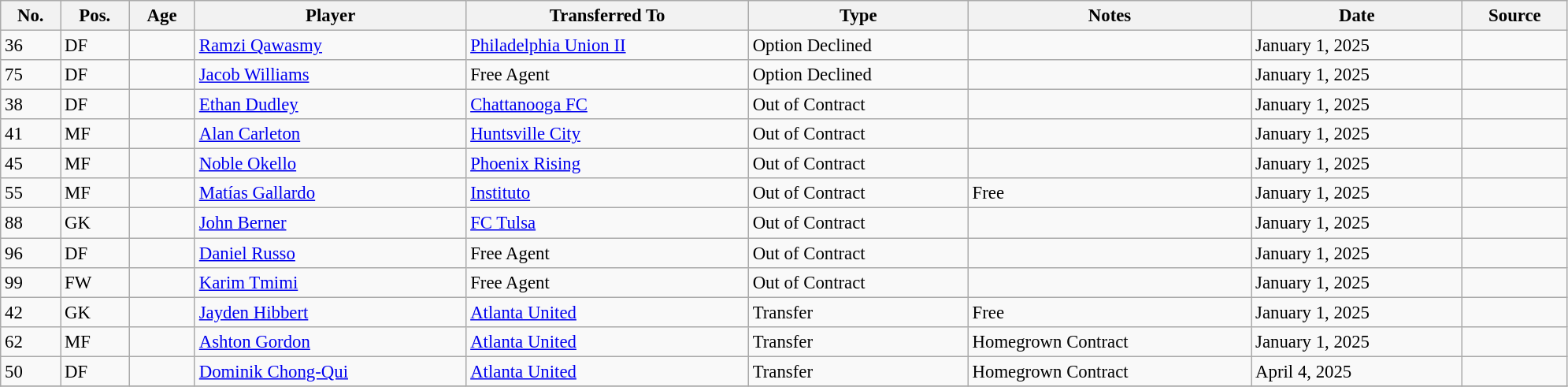<table class="wikitable sortable" style="width:105%; text-align:center; font-size:95%; text-align:left;">
<tr>
<th>No.</th>
<th>Pos.</th>
<th>Age</th>
<th>Player</th>
<th>Transferred To</th>
<th>Type</th>
<th>Notes</th>
<th>Date</th>
<th>Source</th>
</tr>
<tr>
<td>36</td>
<td>DF</td>
<td></td>
<td> <a href='#'>Ramzi Qawasmy</a></td>
<td> <a href='#'>Philadelphia Union II</a></td>
<td>Option Declined</td>
<td></td>
<td>January 1, 2025</td>
<td></td>
</tr>
<tr>
<td>75</td>
<td>DF</td>
<td></td>
<td> <a href='#'>Jacob Williams</a></td>
<td>Free Agent</td>
<td>Option Declined</td>
<td></td>
<td>January 1, 2025</td>
<td></td>
</tr>
<tr>
<td>38</td>
<td>DF</td>
<td></td>
<td> <a href='#'>Ethan Dudley</a></td>
<td> <a href='#'>Chattanooga FC</a></td>
<td>Out of Contract</td>
<td></td>
<td>January 1, 2025</td>
<td></td>
</tr>
<tr>
<td>41</td>
<td>MF</td>
<td></td>
<td> <a href='#'>Alan Carleton</a></td>
<td> <a href='#'>Huntsville City</a></td>
<td>Out of Contract</td>
<td></td>
<td>January 1, 2025</td>
<td></td>
</tr>
<tr>
<td>45</td>
<td>MF</td>
<td></td>
<td> <a href='#'>Noble Okello</a></td>
<td> <a href='#'>Phoenix Rising</a></td>
<td>Out of Contract</td>
<td></td>
<td>January 1, 2025</td>
<td></td>
</tr>
<tr>
<td>55</td>
<td>MF</td>
<td></td>
<td> <a href='#'>Matías Gallardo</a></td>
<td> <a href='#'>Instituto</a></td>
<td>Out of Contract</td>
<td>Free</td>
<td>January 1, 2025</td>
<td></td>
</tr>
<tr>
<td>88</td>
<td>GK</td>
<td></td>
<td> <a href='#'>John Berner</a></td>
<td> <a href='#'>FC Tulsa</a></td>
<td>Out of Contract</td>
<td></td>
<td>January 1, 2025</td>
<td></td>
</tr>
<tr>
<td>96</td>
<td>DF</td>
<td></td>
<td> <a href='#'>Daniel Russo</a></td>
<td>Free Agent</td>
<td>Out of Contract</td>
<td></td>
<td>January 1, 2025</td>
<td></td>
</tr>
<tr>
<td>99</td>
<td>FW</td>
<td></td>
<td> <a href='#'>Karim Tmimi</a></td>
<td>Free Agent</td>
<td>Out of Contract</td>
<td></td>
<td>January 1, 2025</td>
<td></td>
</tr>
<tr>
<td>42</td>
<td>GK</td>
<td></td>
<td> <a href='#'>Jayden Hibbert</a></td>
<td> <a href='#'>Atlanta United</a></td>
<td>Transfer</td>
<td>Free</td>
<td>January 1, 2025</td>
<td></td>
</tr>
<tr>
<td>62</td>
<td>MF</td>
<td></td>
<td> <a href='#'>Ashton Gordon</a></td>
<td> <a href='#'>Atlanta United</a></td>
<td>Transfer</td>
<td>Homegrown Contract</td>
<td>January 1, 2025</td>
<td></td>
</tr>
<tr>
<td>50</td>
<td>DF</td>
<td></td>
<td> <a href='#'>Dominik Chong-Qui</a></td>
<td> <a href='#'>Atlanta United</a></td>
<td>Transfer</td>
<td>Homegrown Contract</td>
<td>April 4, 2025</td>
<td></td>
</tr>
<tr>
</tr>
</table>
